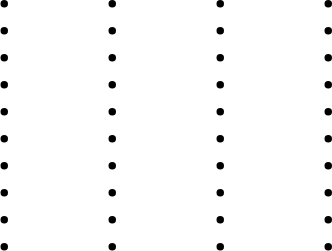<table style="padding: 0em 1em 0em 1em;">
<tr valign="top">
<td width="15%" rowspan="2"><br><ul><li></li><li></li><li></li><li></li><li></li><li></li><li></li><li></li><li></li><li></li></ul></td>
<td width="15%" rowspan="2"><br><ul><li></li><li></li><li></li><li></li><li></li><li></li><li></li><li></li><li></li><li></li></ul></td>
<td width="15%" rowspan="2"><br><ul><li></li><li></li><li></li><li></li><li></li><li></li><li></li><li></li><li></li><li></li></ul></td>
<td width="15%" rowspan="2"><br><ul><li></li><li></li><li></li><li></li><li></li><li></li><li></li><li></li><li></li><li></li></ul></td>
</tr>
</table>
